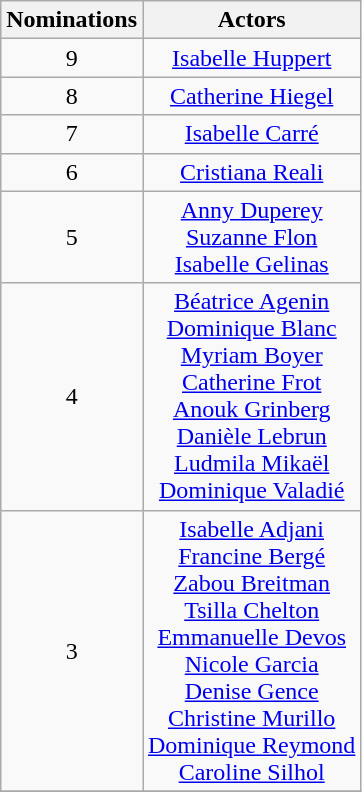<table class="wikitable" style="text-align:center;">
<tr>
<th scope="col" width="55">Nominations</th>
<th scope="col" align="center">Actors</th>
</tr>
<tr>
<td style="text-align:center">9</td>
<td><a href='#'>Isabelle Huppert</a></td>
</tr>
<tr>
<td style="text-align:center">8</td>
<td><a href='#'>Catherine Hiegel</a></td>
</tr>
<tr>
<td style="text-align:center">7</td>
<td><a href='#'>Isabelle Carré</a></td>
</tr>
<tr>
<td style="text-align:center">6</td>
<td><a href='#'>Cristiana Reali</a></td>
</tr>
<tr>
<td style="text-align:center">5</td>
<td><a href='#'>Anny Duperey</a><br><a href='#'>Suzanne Flon</a><br><a href='#'>Isabelle Gelinas</a></td>
</tr>
<tr>
<td style="text-align:center">4</td>
<td><a href='#'>Béatrice Agenin</a><br><a href='#'>Dominique Blanc</a><br><a href='#'>Myriam Boyer</a><br><a href='#'>Catherine Frot</a><br><a href='#'>Anouk Grinberg</a><br><a href='#'>Danièle Lebrun</a><br><a href='#'>Ludmila Mikaël</a><br><a href='#'>Dominique Valadié</a></td>
</tr>
<tr>
<td style="text-align:center">3</td>
<td><a href='#'>Isabelle Adjani</a><br><a href='#'>Francine Bergé</a><br><a href='#'>Zabou Breitman</a><br><a href='#'>Tsilla Chelton</a><br><a href='#'>Emmanuelle Devos</a><br><a href='#'>Nicole Garcia</a><br><a href='#'>Denise Gence</a><br><a href='#'>Christine Murillo</a><br><a href='#'>Dominique Reymond</a><br><a href='#'>Caroline Silhol</a></td>
</tr>
<tr>
</tr>
</table>
